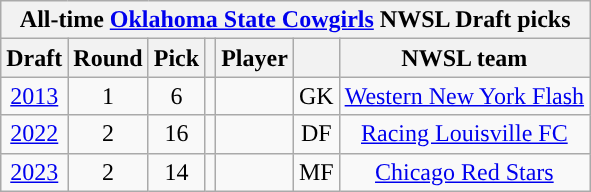<table class="wikitable sortable" style="text-align: center;">
<tr>
<th colspan="7" style="background:#">All-time <a href='#'><span>Oklahoma State Cowgirls</span></a> NWSL Draft picks</th>
</tr>
<tr>
<th scope="col">Draft</th>
<th scope="col">Round</th>
<th scope="col">Pick</th>
<th scope="col"></th>
<th scope="col">Player</th>
<th scope="col"></th>
<th scope="col">NWSL team</th>
</tr>
<tr>
<td><a href='#'>2013</a></td>
<td>1</td>
<td>6</td>
<td></td>
<td></td>
<td>GK</td>
<td><a href='#'>Western New York Flash</a></td>
</tr>
<tr>
<td><a href='#'>2022</a></td>
<td>2</td>
<td>16</td>
<td></td>
<td></td>
<td>DF</td>
<td><a href='#'>Racing Louisville FC</a></td>
</tr>
<tr>
<td><a href='#'>2023</a></td>
<td>2</td>
<td>14</td>
<td></td>
<td></td>
<td>MF</td>
<td><a href='#'>Chicago Red Stars</a></td>
</tr>
</table>
